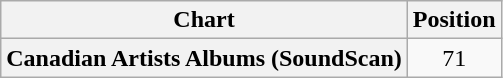<table class="wikitable plainrowheaders" style="text-align:center">
<tr>
<th scope="col">Chart</th>
<th scope="col">Position</th>
</tr>
<tr>
<th scope="row">Canadian Artists Albums (SoundScan)</th>
<td>71</td>
</tr>
</table>
